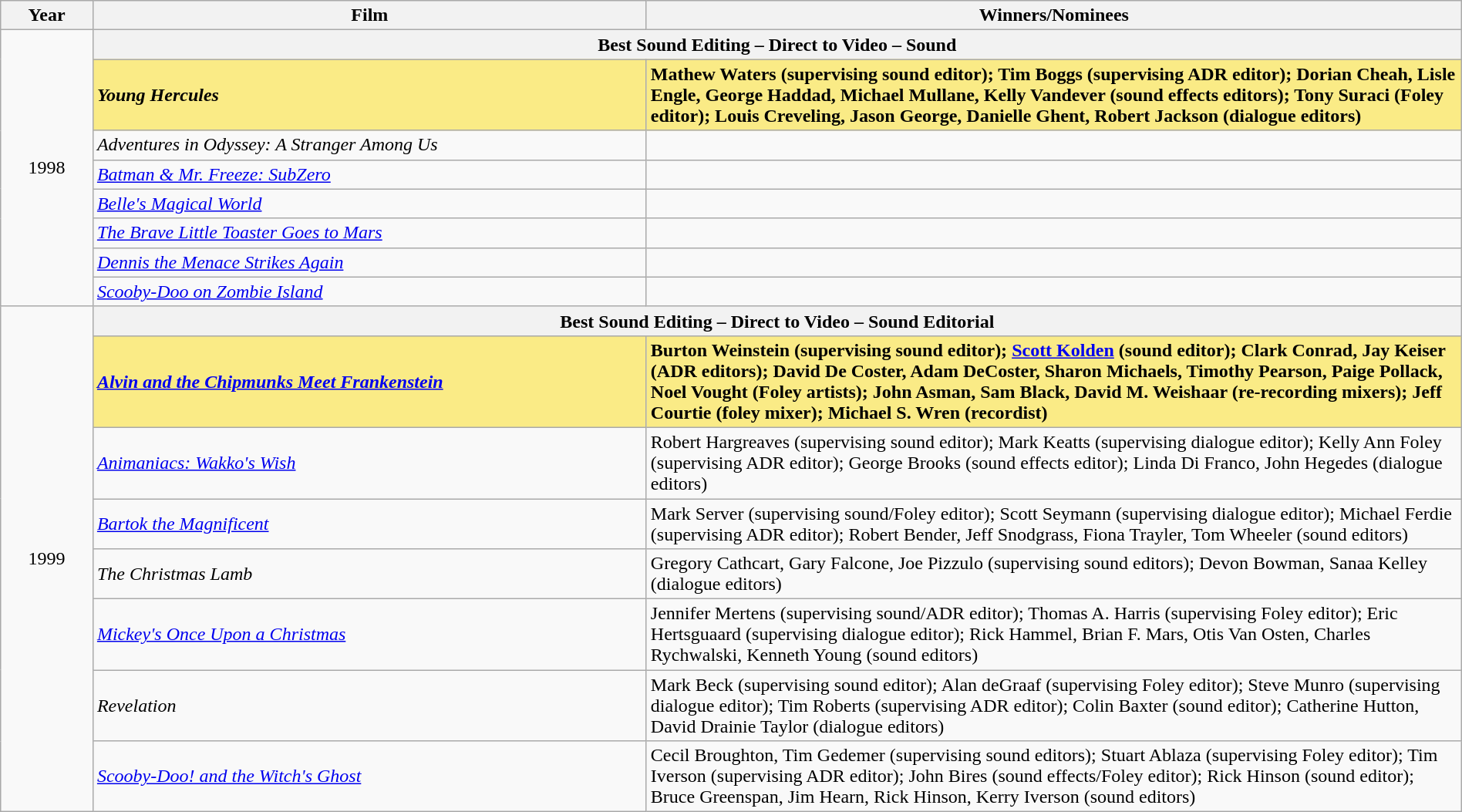<table class="wikitable" width="100%" cellpadding="5">
<tr>
<th width="6%">Year</th>
<th width="36%">Film</th>
<th width="53%">Winners/Nominees</th>
</tr>
<tr>
<td rowspan=8 style="text-align:center">1998</td>
<th colspan="2">Best Sound Editing – Direct to Video – Sound</th>
</tr>
<tr>
<td style="background:#FAEB86;"><strong><em>Young Hercules</em></strong></td>
<td style="background:#FAEB86;"><strong>Mathew Waters (supervising sound editor); Tim Boggs (supervising ADR editor); Dorian Cheah, Lisle Engle, George Haddad, Michael Mullane, Kelly Vandever (sound effects editors); Tony Suraci (Foley editor); Louis Creveling, Jason George, Danielle Ghent, Robert Jackson (dialogue editors)</strong></td>
</tr>
<tr>
<td><em>Adventures in Odyssey: A Stranger Among Us</em></td>
<td></td>
</tr>
<tr>
<td><em><a href='#'>Batman & Mr. Freeze: SubZero</a></em></td>
<td></td>
</tr>
<tr>
<td><em><a href='#'>Belle's Magical World</a></em></td>
<td></td>
</tr>
<tr>
<td><em><a href='#'>The Brave Little Toaster Goes to Mars</a></em></td>
<td></td>
</tr>
<tr>
<td><em><a href='#'>Dennis the Menace Strikes Again</a></em></td>
<td></td>
</tr>
<tr>
<td><em><a href='#'>Scooby-Doo on Zombie Island</a></em></td>
<td></td>
</tr>
<tr>
<td rowspan=8 style="text-align:center">1999</td>
<th colspan="2">Best Sound Editing – Direct to Video – Sound Editorial</th>
</tr>
<tr>
<td style="background:#FAEB86;"><strong><em><a href='#'>Alvin and the Chipmunks Meet Frankenstein</a></em></strong></td>
<td style="background:#FAEB86;"><strong>Burton Weinstein (supervising sound editor); <a href='#'>Scott Kolden</a> (sound editor); Clark Conrad, Jay Keiser (ADR editors); David De Coster, Adam DeCoster, Sharon Michaels, Timothy Pearson, Paige Pollack, Noel Vought (Foley artists); John Asman, Sam Black, David M. Weishaar (re-recording mixers); Jeff Courtie (foley mixer); Michael S. Wren (recordist)</strong></td>
</tr>
<tr>
<td><em><a href='#'>Animaniacs: Wakko's Wish</a></em></td>
<td>Robert Hargreaves (supervising sound editor); Mark Keatts (supervising dialogue editor); Kelly Ann Foley (supervising ADR editor); George Brooks (sound effects editor); Linda Di Franco, John Hegedes (dialogue editors)</td>
</tr>
<tr>
<td><em><a href='#'>Bartok the Magnificent</a></em></td>
<td>Mark Server (supervising sound/Foley editor); Scott Seymann (supervising dialogue editor); Michael Ferdie (supervising ADR editor); Robert Bender, Jeff Snodgrass, Fiona Trayler, Tom Wheeler (sound editors)</td>
</tr>
<tr>
<td><em>The Christmas Lamb</em></td>
<td>Gregory Cathcart, Gary Falcone, Joe Pizzulo (supervising sound editors); Devon Bowman, Sanaa Kelley (dialogue editors)</td>
</tr>
<tr>
<td><em><a href='#'>Mickey's Once Upon a Christmas</a></em></td>
<td>Jennifer Mertens (supervising sound/ADR editor); Thomas A. Harris (supervising Foley editor); Eric Hertsguaard (supervising dialogue editor); Rick Hammel, Brian F. Mars, Otis Van Osten, Charles Rychwalski, Kenneth Young (sound editors)</td>
</tr>
<tr>
<td><em>Revelation</em></td>
<td>Mark Beck (supervising sound editor); Alan deGraaf (supervising Foley editor); Steve Munro (supervising dialogue editor); Tim Roberts (supervising ADR editor); Colin Baxter (sound editor); Catherine Hutton, David Drainie Taylor (dialogue editors)</td>
</tr>
<tr>
<td><em><a href='#'>Scooby-Doo! and the Witch's Ghost</a></em></td>
<td>Cecil Broughton, Tim Gedemer (supervising sound editors); Stuart Ablaza (supervising Foley editor); Tim Iverson (supervising ADR editor); John Bires (sound effects/Foley editor); Rick Hinson (sound editor); Bruce Greenspan, Jim Hearn, Rick Hinson, Kerry Iverson (sound editors)</td>
</tr>
</table>
